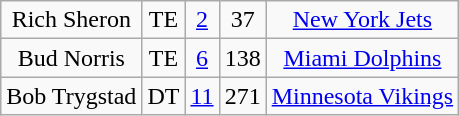<table class=wikitable style="text-align:center">
<tr>
<td>Rich Sheron</td>
<td>TE</td>
<td><a href='#'>2</a></td>
<td>37</td>
<td><a href='#'>New York Jets</a></td>
</tr>
<tr>
<td>Bud Norris</td>
<td>TE</td>
<td><a href='#'>6</a></td>
<td>138</td>
<td><a href='#'>Miami Dolphins</a></td>
</tr>
<tr>
<td>Bob Trygstad</td>
<td>DT</td>
<td><a href='#'>11</a></td>
<td>271</td>
<td><a href='#'>Minnesota Vikings</a></td>
</tr>
</table>
